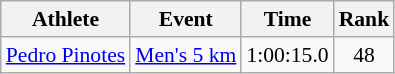<table class="wikitable" style="font-size:90%;">
<tr>
<th>Athlete</th>
<th>Event</th>
<th>Time</th>
<th>Rank</th>
</tr>
<tr align=center>
<td align=left><a href='#'>Pedro Pinotes</a></td>
<td align=left><a href='#'>Men's 5 km</a></td>
<td>1:00:15.0</td>
<td>48</td>
</tr>
</table>
